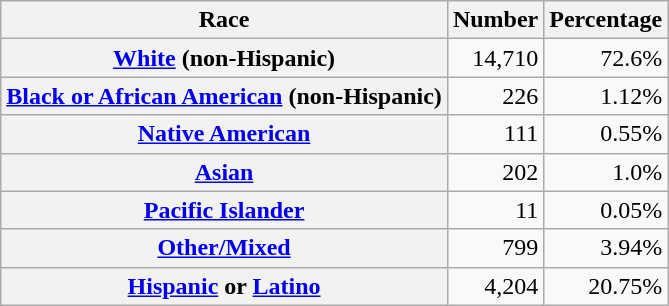<table class="wikitable" style="text-align:right">
<tr>
<th scope="col">Race</th>
<th scope="col">Number</th>
<th scope="col">Percentage</th>
</tr>
<tr>
<th scope="row"><a href='#'>White</a> (non-Hispanic)</th>
<td>14,710</td>
<td>72.6%</td>
</tr>
<tr>
<th scope="row"><a href='#'>Black or African American</a> (non-Hispanic)</th>
<td>226</td>
<td>1.12%</td>
</tr>
<tr>
<th scope="row"><a href='#'>Native American</a></th>
<td>111</td>
<td>0.55%</td>
</tr>
<tr>
<th scope="row"><a href='#'>Asian</a></th>
<td>202</td>
<td>1.0%</td>
</tr>
<tr>
<th scope="row"><a href='#'>Pacific Islander</a></th>
<td>11</td>
<td>0.05%</td>
</tr>
<tr>
<th scope="row"><a href='#'>Other/Mixed</a></th>
<td>799</td>
<td>3.94%</td>
</tr>
<tr>
<th scope="row"><a href='#'>Hispanic</a> or <a href='#'>Latino</a></th>
<td>4,204</td>
<td>20.75%</td>
</tr>
</table>
